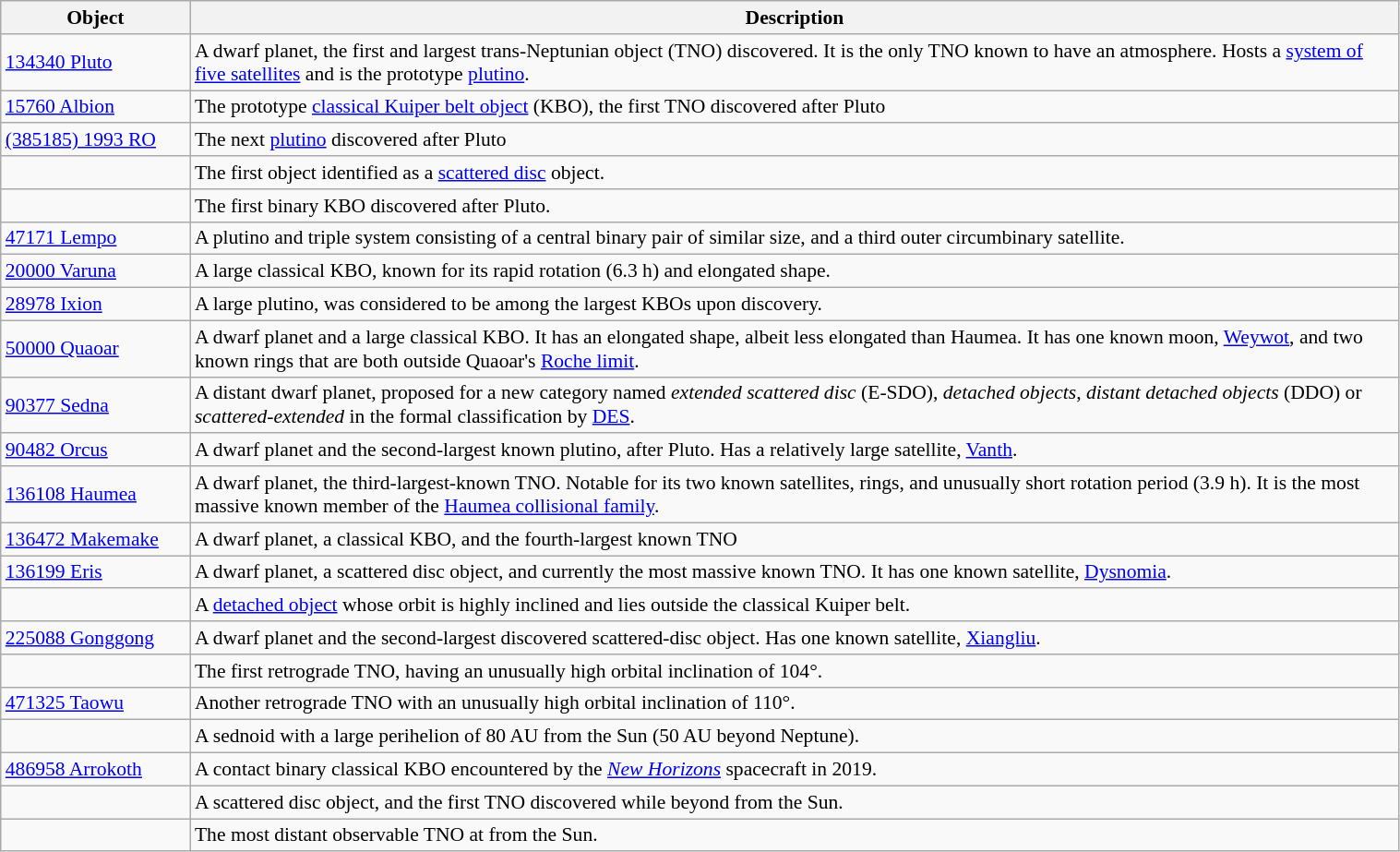<table class="wikitable sortable" style="font-size: 0.9em; width: 80%">
<tr>
<th width=130>Object</th>
<th>Description</th>
</tr>
<tr>
<td><a href='#'>134340 Pluto</a></td>
<td>A dwarf planet, the first and largest trans-Neptunian object (TNO) discovered. It is the only TNO known to have an atmosphere. Hosts a <a href='#'>system of five satellites</a> and is the prototype <a href='#'>plutino</a>.</td>
</tr>
<tr>
<td><a href='#'>15760 Albion</a></td>
<td>The prototype <a href='#'>classical Kuiper belt object</a> (KBO), the first TNO discovered after Pluto</td>
</tr>
<tr>
<td><a href='#'>(385185) 1993 RO</a></td>
<td>The next <a href='#'>plutino</a> discovered after Pluto</td>
</tr>
<tr>
<td></td>
<td>The first object identified as a <a href='#'>scattered disc</a> object.</td>
</tr>
<tr>
<td></td>
<td>The first binary KBO discovered after Pluto.</td>
</tr>
<tr>
<td><a href='#'>47171 Lempo</a></td>
<td>A plutino and triple system consisting of a central binary pair of similar size, and a third outer circumbinary satellite.</td>
</tr>
<tr>
<td><a href='#'>20000 Varuna</a></td>
<td>A large classical KBO, known for its rapid rotation (6.3 h) and elongated shape.</td>
</tr>
<tr>
<td><a href='#'>28978 Ixion</a></td>
<td>A large plutino, was considered to be among the largest KBOs upon discovery.</td>
</tr>
<tr>
<td><a href='#'>50000 Quaoar</a></td>
<td>A dwarf planet and a large classical KBO. It has an elongated shape, albeit less elongated than Haumea. It has one known moon, <a href='#'>Weywot</a>, and two known rings that are both outside Quaoar's <a href='#'>Roche limit</a>.</td>
</tr>
<tr>
<td><a href='#'>90377 Sedna</a></td>
<td>A distant dwarf planet, proposed for a new category named <em>extended scattered disc</em> (E-SDO), <em>detached objects</em>, <em>distant detached objects</em> (DDO) or <em>scattered-extended</em> in the formal classification by <a href='#'>DES</a>.</td>
</tr>
<tr>
<td><a href='#'>90482 Orcus</a></td>
<td>A dwarf planet and the second-largest known plutino, after Pluto. Has a relatively large satellite, <a href='#'>Vanth</a>.</td>
</tr>
<tr>
<td><a href='#'>136108 Haumea</a></td>
<td>A dwarf planet, the third-largest-known TNO. Notable for its two known satellites, rings, and unusually short rotation period (3.9 h). It is the most massive known member of the <a href='#'>Haumea collisional family</a>.</td>
</tr>
<tr>
<td><a href='#'>136472 Makemake</a></td>
<td>A dwarf planet, a classical KBO, and the fourth-largest known TNO</td>
</tr>
<tr>
<td><a href='#'>136199 Eris</a></td>
<td>A dwarf planet, a scattered disc object, and currently the most massive known TNO. It has one known satellite, <a href='#'>Dysnomia</a>.</td>
</tr>
<tr>
<td></td>
<td>A <a href='#'>detached object</a> whose orbit is highly inclined and lies outside the classical Kuiper belt.</td>
</tr>
<tr>
<td><a href='#'>225088 Gonggong</a></td>
<td>A dwarf planet and the second-largest discovered scattered-disc object. Has one known satellite, <a href='#'>Xiangliu</a>.</td>
</tr>
<tr>
<td></td>
<td>The first retrograde TNO, having an unusually high orbital inclination of 104°.</td>
</tr>
<tr>
<td><a href='#'>471325 Taowu</a></td>
<td>Another retrograde TNO with an unusually high orbital inclination of 110°.</td>
</tr>
<tr>
<td></td>
<td>A sednoid with a large perihelion of 80 AU from the Sun (50 AU beyond Neptune).</td>
</tr>
<tr>
<td><a href='#'>486958 Arrokoth</a></td>
<td>A contact binary classical KBO encountered by the <em><a href='#'>New Horizons</a></em> spacecraft in 2019.</td>
</tr>
<tr>
<td></td>
<td>A scattered disc object, and the first TNO discovered while beyond  from the Sun.</td>
</tr>
<tr>
<td></td>
<td>The most distant observable TNO at  from the Sun.</td>
</tr>
</table>
